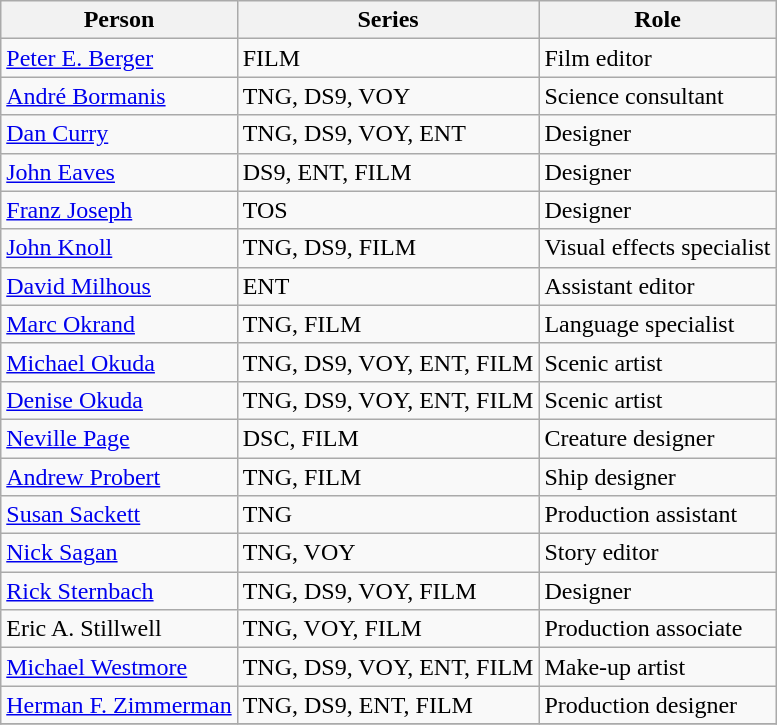<table class="wikitable" align="center">
<tr>
<th>Person</th>
<th>Series</th>
<th>Role</th>
</tr>
<tr>
<td><a href='#'>Peter E. Berger</a></td>
<td>FILM</td>
<td>Film editor</td>
</tr>
<tr>
<td><a href='#'>André Bormanis</a></td>
<td>TNG, DS9, VOY</td>
<td>Science consultant</td>
</tr>
<tr>
<td><a href='#'>Dan Curry</a></td>
<td>TNG, DS9, VOY, ENT</td>
<td>Designer</td>
</tr>
<tr>
<td><a href='#'>John Eaves</a></td>
<td>DS9, ENT, FILM</td>
<td>Designer</td>
</tr>
<tr>
<td><a href='#'>Franz Joseph</a></td>
<td>TOS</td>
<td>Designer</td>
</tr>
<tr>
<td><a href='#'>John Knoll</a></td>
<td>TNG, DS9, FILM</td>
<td>Visual effects specialist</td>
</tr>
<tr>
<td><a href='#'>David Milhous</a></td>
<td>ENT</td>
<td>Assistant editor</td>
</tr>
<tr>
<td><a href='#'>Marc Okrand</a></td>
<td>TNG, FILM</td>
<td>Language specialist</td>
</tr>
<tr>
<td><a href='#'>Michael Okuda</a></td>
<td>TNG, DS9, VOY, ENT, FILM</td>
<td>Scenic artist</td>
</tr>
<tr>
<td><a href='#'>Denise Okuda</a></td>
<td>TNG, DS9, VOY, ENT, FILM</td>
<td>Scenic artist</td>
</tr>
<tr>
<td><a href='#'>Neville Page</a></td>
<td>DSC, FILM</td>
<td>Creature designer</td>
</tr>
<tr>
<td><a href='#'>Andrew Probert</a></td>
<td>TNG, FILM</td>
<td>Ship designer</td>
</tr>
<tr>
<td><a href='#'>Susan Sackett</a></td>
<td>TNG</td>
<td>Production assistant</td>
</tr>
<tr>
<td><a href='#'>Nick Sagan</a></td>
<td>TNG, VOY</td>
<td>Story editor</td>
</tr>
<tr>
<td><a href='#'>Rick Sternbach</a></td>
<td>TNG, DS9, VOY, FILM</td>
<td>Designer</td>
</tr>
<tr>
<td>Eric A. Stillwell</td>
<td>TNG, VOY, FILM</td>
<td>Production associate</td>
</tr>
<tr>
<td><a href='#'>Michael Westmore</a></td>
<td>TNG, DS9, VOY, ENT, FILM</td>
<td>Make-up artist</td>
</tr>
<tr>
<td><a href='#'>Herman F. Zimmerman</a></td>
<td>TNG, DS9, ENT, FILM</td>
<td>Production designer</td>
</tr>
<tr>
</tr>
</table>
